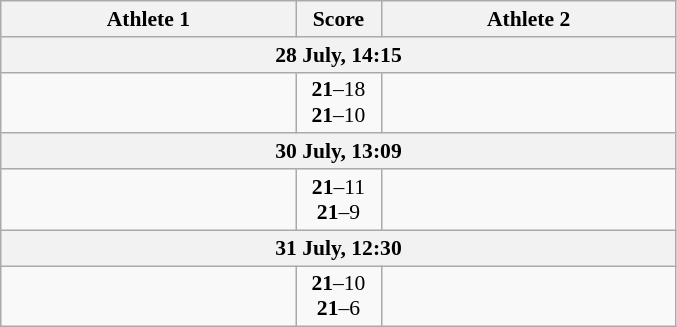<table class="wikitable" style="text-align: center; font-size:90% ">
<tr>
<th align="right" width="190">Athlete 1</th>
<th width="50">Score</th>
<th align="left" width="190">Athlete 2</th>
</tr>
<tr>
<th colspan=3>28 July, 14:15</th>
</tr>
<tr>
<td align=right><strong></strong></td>
<td align=center><strong>21</strong>–18<br><strong>21</strong>–10</td>
<td align=left></td>
</tr>
<tr>
<th colspan=3>30 July, 13:09</th>
</tr>
<tr>
<td align=right><strong></strong></td>
<td align=center><strong>21</strong>–11<br><strong>21</strong>–9</td>
<td align=left></td>
</tr>
<tr>
<th colspan=3>31 July, 12:30</th>
</tr>
<tr>
<td align=right><strong></strong></td>
<td align=center><strong>21</strong>–10<br><strong>21</strong>–6</td>
<td align=left></td>
</tr>
</table>
